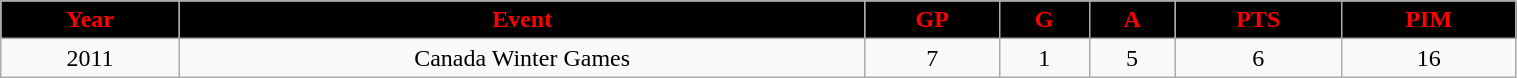<table class="wikitable" width="80%">
<tr align="center"  style=" background:black;color:red;">
<td><strong>Year</strong></td>
<td><strong>Event</strong></td>
<td><strong>GP</strong></td>
<td><strong>G</strong></td>
<td><strong>A</strong></td>
<td><strong>PTS</strong></td>
<td><strong>PIM</strong></td>
</tr>
<tr align="center" bgcolor="">
<td>2011</td>
<td>Canada Winter Games</td>
<td>7</td>
<td>1</td>
<td>5</td>
<td>6</td>
<td>16</td>
</tr>
</table>
